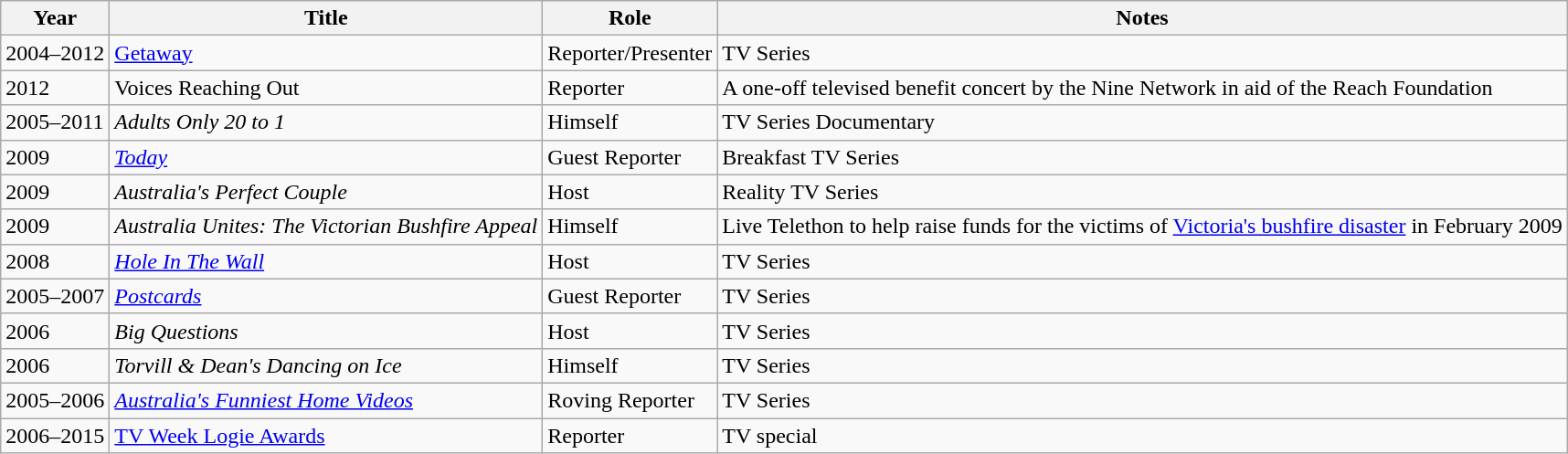<table class="wikitable">
<tr>
<th>Year</th>
<th>Title</th>
<th>Role</th>
<th>Notes</th>
</tr>
<tr>
<td>2004–2012</td>
<td><a href='#'>Getaway</a></td>
<td>Reporter/Presenter</td>
<td>TV Series</td>
</tr>
<tr>
<td>2012</td>
<td>Voices Reaching Out</td>
<td>Reporter</td>
<td>A one-off televised benefit concert by the Nine Network in aid of the Reach Foundation</td>
</tr>
<tr>
<td>2005–2011</td>
<td><em>Adults Only 20 to 1</em></td>
<td>Himself</td>
<td>TV Series Documentary</td>
</tr>
<tr>
<td>2009</td>
<td><a href='#'><em>Today</em></a></td>
<td>Guest Reporter</td>
<td>Breakfast TV Series</td>
</tr>
<tr>
<td>2009</td>
<td><em>Australia's Perfect Couple</em></td>
<td>Host</td>
<td>Reality TV Series</td>
</tr>
<tr>
<td>2009</td>
<td><em>Australia Unites: The Victorian Bushfire Appeal</em></td>
<td>Himself</td>
<td>Live Telethon to help raise funds for the victims of <a href='#'>Victoria's bushfire disaster</a> in February 2009</td>
</tr>
<tr>
<td>2008</td>
<td><a href='#'><em>Hole In The Wall</em></a></td>
<td>Host</td>
<td>TV Series</td>
</tr>
<tr>
<td>2005–2007</td>
<td><a href='#'><em>Postcards</em></a></td>
<td>Guest Reporter</td>
<td>TV Series</td>
</tr>
<tr>
<td>2006</td>
<td><em>Big Questions</em></td>
<td>Host</td>
<td>TV Series</td>
</tr>
<tr>
<td>2006</td>
<td><em>Torvill & Dean's Dancing on Ice</em></td>
<td>Himself</td>
<td>TV Series</td>
</tr>
<tr>
<td>2005–2006</td>
<td><em><a href='#'>Australia's Funniest Home Videos</a></em></td>
<td>Roving Reporter</td>
<td>TV Series</td>
</tr>
<tr>
<td>2006–2015</td>
<td><a href='#'>TV Week Logie Awards</a></td>
<td>Reporter</td>
<td>TV special</td>
</tr>
</table>
